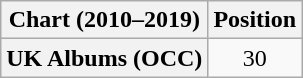<table class="wikitable plainrowheaders" style="text-align:center">
<tr>
<th scope="col">Chart (2010–2019)</th>
<th scope="col">Position</th>
</tr>
<tr>
<th scope="row">UK Albums (OCC)</th>
<td>30</td>
</tr>
</table>
